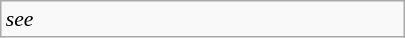<table class="wikitable floatright" style="font-size: 0.9em; width: 270px;">
<tr>
<td><em>see </em></td>
</tr>
</table>
